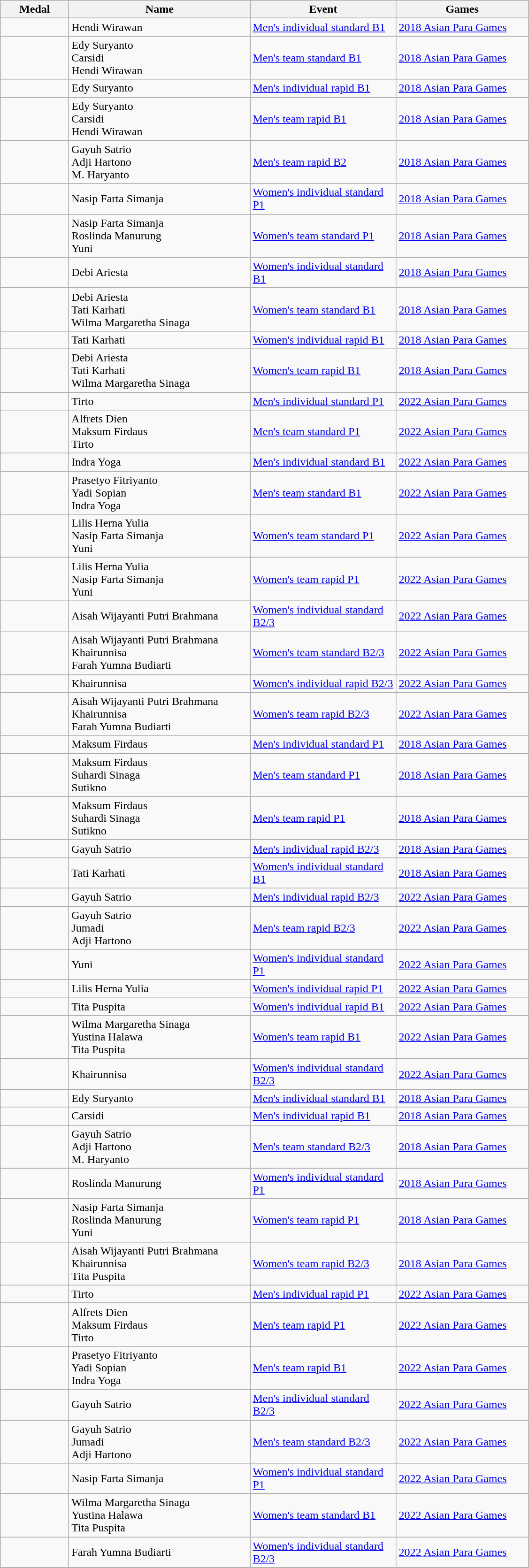<table class="wikitable sortable" style="font-size:100%">
<tr>
<th width="90">Medal</th>
<th width="250">Name</th>
<th width="200">Event</th>
<th width="180">Games</th>
</tr>
<tr>
<td></td>
<td>Hendi Wirawan</td>
<td><a href='#'>Men's individual standard B1</a></td>
<td><a href='#'>2018 Asian Para Games</a></td>
</tr>
<tr>
<td></td>
<td>Edy Suryanto<br>Carsidi<br>Hendi Wirawan</td>
<td><a href='#'>Men's team standard B1</a></td>
<td><a href='#'>2018 Asian Para Games</a></td>
</tr>
<tr>
<td></td>
<td>Edy Suryanto</td>
<td><a href='#'>Men's individual rapid B1</a></td>
<td><a href='#'>2018 Asian Para Games</a></td>
</tr>
<tr>
<td></td>
<td>Edy Suryanto<br>Carsidi<br>Hendi Wirawan</td>
<td><a href='#'>Men's team rapid B1</a></td>
<td><a href='#'>2018 Asian Para Games</a></td>
</tr>
<tr>
<td></td>
<td>Gayuh Satrio<br>Adji Hartono<br>M. Haryanto</td>
<td><a href='#'>Men's team rapid B2</a></td>
<td><a href='#'>2018 Asian Para Games</a></td>
</tr>
<tr>
<td></td>
<td>Nasip Farta Simanja</td>
<td><a href='#'>Women's individual standard P1</a></td>
<td><a href='#'>2018 Asian Para Games</a></td>
</tr>
<tr>
<td></td>
<td>Nasip Farta Simanja<br>Roslinda Manurung<br>Yuni</td>
<td><a href='#'>Women's team standard P1</a></td>
<td><a href='#'>2018 Asian Para Games</a></td>
</tr>
<tr>
<td></td>
<td>Debi Ariesta</td>
<td><a href='#'>Women's individual standard B1</a></td>
<td><a href='#'>2018 Asian Para Games</a></td>
</tr>
<tr>
<td></td>
<td>Debi Ariesta<br>Tati Karhati<br>Wilma Margaretha Sinaga</td>
<td><a href='#'>Women's team standard B1</a></td>
<td><a href='#'>2018 Asian Para Games</a></td>
</tr>
<tr>
<td></td>
<td>Tati Karhati</td>
<td><a href='#'>Women's individual rapid B1</a></td>
<td><a href='#'>2018 Asian Para Games</a></td>
</tr>
<tr>
<td></td>
<td>Debi Ariesta<br>Tati Karhati<br>Wilma Margaretha Sinaga</td>
<td><a href='#'>Women's team rapid B1</a></td>
<td><a href='#'>2018 Asian Para Games</a></td>
</tr>
<tr>
<td></td>
<td>Tirto</td>
<td><a href='#'>Men's individual standard P1</a></td>
<td><a href='#'>2022 Asian Para Games</a></td>
</tr>
<tr>
<td></td>
<td>Alfrets Dien<br>Maksum Firdaus<br>Tirto</td>
<td><a href='#'>Men's team standard P1</a></td>
<td><a href='#'>2022 Asian Para Games</a></td>
</tr>
<tr>
<td></td>
<td>Indra Yoga</td>
<td><a href='#'>Men's individual standard B1</a></td>
<td><a href='#'>2022 Asian Para Games</a></td>
</tr>
<tr>
<td></td>
<td>Prasetyo Fitriyanto<br>Yadi Sopian<br>Indra Yoga</td>
<td><a href='#'>Men's team standard B1</a></td>
<td><a href='#'>2022 Asian Para Games</a></td>
</tr>
<tr>
<td></td>
<td>Lilis Herna Yulia<br>Nasip Farta Simanja<br>Yuni</td>
<td><a href='#'>Women's team standard P1</a></td>
<td><a href='#'>2022 Asian Para Games</a></td>
</tr>
<tr>
<td></td>
<td>Lilis Herna Yulia<br>Nasip Farta Simanja<br>Yuni</td>
<td><a href='#'>Women's team rapid P1</a></td>
<td><a href='#'>2022 Asian Para Games</a></td>
</tr>
<tr>
<td></td>
<td>Aisah Wijayanti Putri Brahmana</td>
<td><a href='#'>Women's individual standard B2/3</a></td>
<td><a href='#'>2022 Asian Para Games</a></td>
</tr>
<tr>
<td></td>
<td>Aisah Wijayanti Putri Brahmana<br>Khairunnisa<br>Farah Yumna Budiarti</td>
<td><a href='#'>Women's team standard B2/3</a></td>
<td><a href='#'>2022 Asian Para Games</a></td>
</tr>
<tr>
<td></td>
<td>Khairunnisa</td>
<td><a href='#'>Women's individual rapid B2/3</a></td>
<td><a href='#'>2022 Asian Para Games</a></td>
</tr>
<tr>
<td></td>
<td>Aisah Wijayanti Putri Brahmana<br>Khairunnisa<br>Farah Yumna Budiarti</td>
<td><a href='#'>Women's team rapid B2/3</a></td>
<td><a href='#'>2022 Asian Para Games</a></td>
</tr>
<tr>
<td></td>
<td>Maksum Firdaus</td>
<td><a href='#'>Men's individual standard P1</a></td>
<td><a href='#'>2018 Asian Para Games</a></td>
</tr>
<tr>
<td></td>
<td>Maksum Firdaus<br>Suhardi Sinaga<br>Sutikno</td>
<td><a href='#'>Men's team standard P1</a></td>
<td><a href='#'>2018 Asian Para Games</a></td>
</tr>
<tr>
<td></td>
<td>Maksum Firdaus<br>Suhardi Sinaga<br>Sutikno</td>
<td><a href='#'>Men's team rapid P1</a></td>
<td><a href='#'>2018 Asian Para Games</a></td>
</tr>
<tr>
<td></td>
<td>Gayuh Satrio</td>
<td><a href='#'>Men's individual rapid B2/3</a></td>
<td><a href='#'>2018 Asian Para Games</a></td>
</tr>
<tr>
<td></td>
<td>Tati Karhati</td>
<td><a href='#'>Women's individual standard B1</a></td>
<td><a href='#'>2018 Asian Para Games</a></td>
</tr>
<tr>
<td></td>
<td>Gayuh Satrio</td>
<td><a href='#'>Men's individual rapid B2/3</a></td>
<td><a href='#'>2022 Asian Para Games</a></td>
</tr>
<tr>
<td></td>
<td>Gayuh Satrio<br>Jumadi<br>Adji Hartono</td>
<td><a href='#'>Men's team rapid B2/3</a></td>
<td><a href='#'>2022 Asian Para Games</a></td>
</tr>
<tr>
<td></td>
<td>Yuni</td>
<td><a href='#'>Women's individual standard P1</a></td>
<td><a href='#'>2022 Asian Para Games</a></td>
</tr>
<tr>
<td></td>
<td>Lilis Herna Yulia</td>
<td><a href='#'>Women's individual rapid P1</a></td>
<td><a href='#'>2022 Asian Para Games</a></td>
</tr>
<tr>
<td></td>
<td>Tita Puspita</td>
<td><a href='#'>Women's individual rapid B1</a></td>
<td><a href='#'>2022 Asian Para Games</a></td>
</tr>
<tr>
<td></td>
<td>Wilma Margaretha Sinaga<br>Yustina Halawa<br>Tita Puspita</td>
<td><a href='#'>Women's team rapid B1</a></td>
<td><a href='#'>2022 Asian Para Games</a></td>
</tr>
<tr>
<td></td>
<td>Khairunnisa</td>
<td><a href='#'>Women's individual standard B2/3</a></td>
<td><a href='#'>2022 Asian Para Games</a></td>
</tr>
<tr>
<td></td>
<td>Edy Suryanto</td>
<td><a href='#'>Men's individual standard B1</a></td>
<td><a href='#'>2018 Asian Para Games</a></td>
</tr>
<tr>
<td></td>
<td>Carsidi</td>
<td><a href='#'>Men's individual rapid B1</a></td>
<td><a href='#'>2018 Asian Para Games</a></td>
</tr>
<tr>
<td></td>
<td>Gayuh Satrio<br>Adji Hartono<br>M. Haryanto</td>
<td><a href='#'>Men's team standard B2/3</a></td>
<td><a href='#'>2018 Asian Para Games</a></td>
</tr>
<tr>
<td></td>
<td>Roslinda Manurung</td>
<td><a href='#'>Women's individual standard P1</a></td>
<td><a href='#'>2018 Asian Para Games</a></td>
</tr>
<tr>
<td></td>
<td>Nasip Farta Simanja<br>Roslinda Manurung<br>Yuni</td>
<td><a href='#'>Women's team rapid P1</a></td>
<td><a href='#'>2018 Asian Para Games</a></td>
</tr>
<tr>
<td></td>
<td>Aisah Wijayanti Putri Brahmana<br>Khairunnisa<br>Tita Puspita</td>
<td><a href='#'>Women's team rapid B2/3</a></td>
<td><a href='#'>2018 Asian Para Games</a></td>
</tr>
<tr>
<td></td>
<td>Tirto</td>
<td><a href='#'>Men's individual rapid P1</a></td>
<td><a href='#'>2022 Asian Para Games</a></td>
</tr>
<tr>
<td></td>
<td>Alfrets Dien<br>Maksum Firdaus<br>Tirto</td>
<td><a href='#'>Men's team rapid P1</a></td>
<td><a href='#'>2022 Asian Para Games</a></td>
</tr>
<tr>
<td></td>
<td>Prasetyo Fitriyanto<br>Yadi Sopian<br>Indra Yoga</td>
<td><a href='#'>Men's team rapid B1</a></td>
<td><a href='#'>2022 Asian Para Games</a></td>
</tr>
<tr>
<td></td>
<td>Gayuh Satrio</td>
<td><a href='#'>Men's individual standard B2/3</a></td>
<td><a href='#'>2022 Asian Para Games</a></td>
</tr>
<tr>
<td></td>
<td>Gayuh Satrio<br>Jumadi<br>Adji Hartono</td>
<td><a href='#'>Men's team standard B2/3</a></td>
<td><a href='#'>2022 Asian Para Games</a></td>
</tr>
<tr>
<td></td>
<td>Nasip Farta Simanja</td>
<td><a href='#'>Women's individual standard P1</a></td>
<td><a href='#'>2022 Asian Para Games</a></td>
</tr>
<tr>
<td></td>
<td>Wilma Margaretha Sinaga<br>Yustina Halawa<br>Tita Puspita</td>
<td><a href='#'>Women's team standard B1</a></td>
<td><a href='#'>2022 Asian Para Games</a></td>
</tr>
<tr>
<td></td>
<td>Farah Yumna Budiarti</td>
<td><a href='#'>Women's individual standard B2/3</a></td>
<td><a href='#'>2022 Asian Para Games</a></td>
</tr>
<tr>
</tr>
</table>
